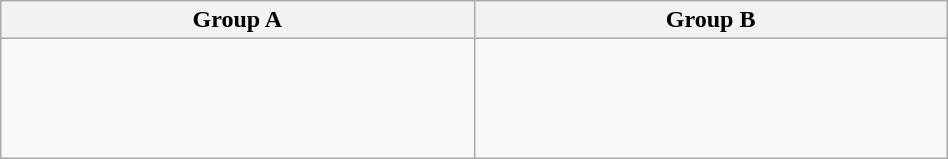<table class=wikitable width=50%>
<tr>
<th width=25%>Group A</th>
<th width=25%>Group B</th>
</tr>
<tr>
<td><br><br><br><br></td>
<td><br><br><br><br></td>
</tr>
</table>
